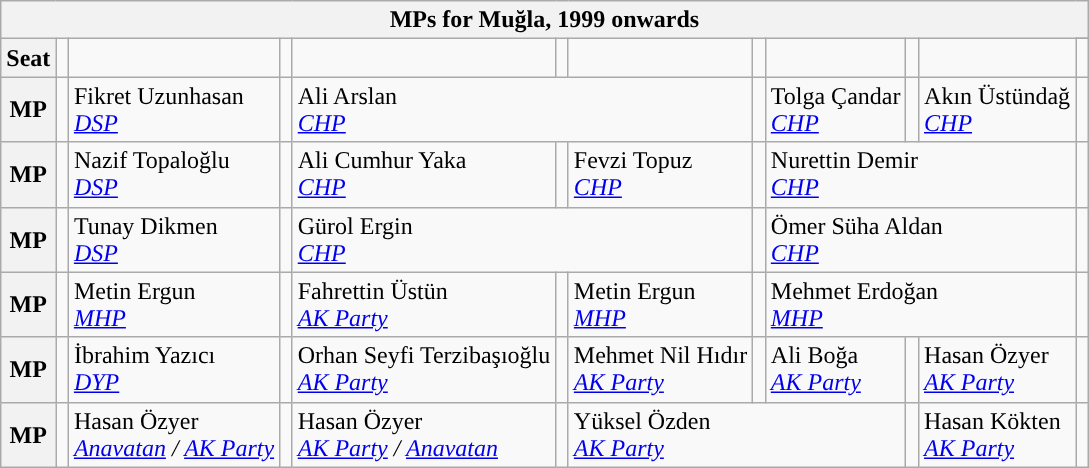<table class="wikitable">
<tr>
<th colspan = 12>MPs for Muğla, 1999 onwards</th>
</tr>
<tr>
<th rowspan = 2>Seat</th>
<td rowspan="2" style="width:1px;"></td>
<td rowspan = 2></td>
<td rowspan="2" style="width:1px;"></td>
<td rowspan = 2></td>
<td rowspan="2" style="width:1px;"></td>
<td rowspan = 2></td>
<td rowspan="2" style="width:1px;"></td>
<td rowspan = 2></td>
<td rowspan="2" style="width:1px;"></td>
<td rowspan = 2></td>
</tr>
<tr>
<td></td>
</tr>
<tr>
<th>MP</th>
<td width=1px style="background-color: "></td>
<td colspan = 1>Fikret Uzunhasan<br><em><a href='#'>DSP</a></em></td>
<td width=1px style="background-color: "></td>
<td colspan = 3>Ali Arslan<br><em><a href='#'>CHP</a></em></td>
<td width=1px style="background-color: "></td>
<td colspan = 1>Tolga Çandar<br><em><a href='#'>CHP</a></em></td>
<td width=1px style="background-color: "></td>
<td colspan = 1>Akın Üstündağ<br><em><a href='#'>CHP</a></em></td>
<td width=1px style="background-color: "></td>
</tr>
<tr>
<th>MP</th>
<td width=1px style="background-color: "></td>
<td colspan = 1>Nazif Topaloğlu<br><em><a href='#'>DSP</a></em></td>
<td width=1px style="background-color: "></td>
<td colspan = 1>Ali Cumhur Yaka<br><em><a href='#'>CHP</a></em></td>
<td width=1px style="background-color: "></td>
<td colspan = 1>Fevzi Topuz<br><em><a href='#'>CHP</a></em></td>
<td width=1px style="background-color: "></td>
<td colspan = 3>Nurettin Demir<br><em><a href='#'>CHP</a></em></td>
<td width=1px style="background-color: "></td>
</tr>
<tr>
<th>MP</th>
<td width=1px style="background-color: "></td>
<td colspan = 1>Tunay Dikmen<br><em><a href='#'>DSP</a></em></td>
<td width=1px style="background-color: "></td>
<td colspan = 3>Gürol Ergin<br><em><a href='#'>CHP</a></em></td>
<td width=1px style="background-color: "></td>
<td colspan = 3>Ömer Süha Aldan<br><em><a href='#'>CHP</a></em></td>
<td width=1px style="background-color: "></td>
</tr>
<tr>
<th>MP</th>
<td width=1px style="background-color: "></td>
<td colspan = 1>Metin Ergun<br><em><a href='#'>MHP</a></em></td>
<td width=1px style="background-color: "></td>
<td colspan = 1>Fahrettin Üstün<br><em><a href='#'>AK Party</a></em></td>
<td width=1px style="background-color: "></td>
<td colspan = 1>Metin Ergun<br><em><a href='#'>MHP</a></em></td>
<td width=1px style="background-color: "></td>
<td colspan = 3>Mehmet Erdoğan<br><em><a href='#'>MHP</a></em></td>
<td width=1px style="background-color: "></td>
</tr>
<tr>
<th>MP</th>
<td width=1px style="background-color: "></td>
<td colspan = 1>İbrahim Yazıcı<br><em><a href='#'>DYP</a></em></td>
<td width=1px style="background-color: "></td>
<td colspan = 1>Orhan Seyfi Terzibaşıoğlu<br><em><a href='#'>AK Party</a></em></td>
<td width=1px style="background-color: "></td>
<td colspan = 1>Mehmet Nil Hıdır<br><em><a href='#'>AK Party</a></em></td>
<td width=1px style="background-color: "></td>
<td colspan = 1>Ali Boğa<br><em><a href='#'>AK Party</a></em></td>
<td width=1px style="background-color: "></td>
<td colspan = 1>Hasan Özyer<br><em><a href='#'>AK Party</a></em></td>
<td width=1px style="background-color: "></td>
</tr>
<tr>
<th>MP</th>
<td width=1px style="background-color: "></td>
<td colspan = 1>Hasan Özyer<br><em><a href='#'>Anavatan</a> / <a href='#'>AK Party</a></em></td>
<td width=1px style="background-color: "></td>
<td colspan = 1>Hasan Özyer<br><em><a href='#'>AK Party</a> / <a href='#'>Anavatan</a></em></td>
<td width=1px style="background-color: "></td>
<td colspan = 3>Yüksel Özden<br><em><a href='#'>AK Party</a></em></td>
<td width=1px style="background-color: "></td>
<td colspan = 1>Hasan Kökten<br><em><a href='#'>AK Party</a></em></td>
<td width=1px style="background-color: "></td>
</tr>
</table>
